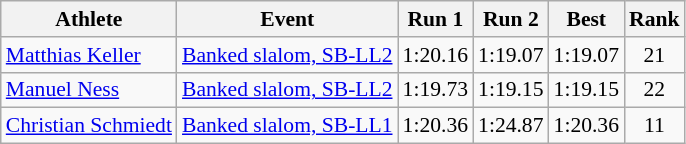<table class=wikitable style="font-size:90%">
<tr>
<th>Athlete</th>
<th>Event</th>
<th>Run 1</th>
<th>Run 2</th>
<th>Best</th>
<th>Rank</th>
</tr>
<tr>
<td><a href='#'>Matthias Keller</a></td>
<td><a href='#'>Banked slalom, SB-LL2</a></td>
<td align="center">1:20.16</td>
<td align="center">1:19.07</td>
<td align="center">1:19.07</td>
<td align="center">21</td>
</tr>
<tr>
<td><a href='#'>Manuel Ness</a></td>
<td><a href='#'>Banked slalom, SB-LL2</a></td>
<td align="center">1:19.73</td>
<td align="center">1:19.15</td>
<td align="center">1:19.15</td>
<td align="center">22</td>
</tr>
<tr>
<td><a href='#'>Christian Schmiedt</a></td>
<td><a href='#'>Banked slalom, SB-LL1</a></td>
<td align="center">1:20.36</td>
<td align="center">1:24.87</td>
<td align="center">1:20.36</td>
<td align="center">11</td>
</tr>
</table>
